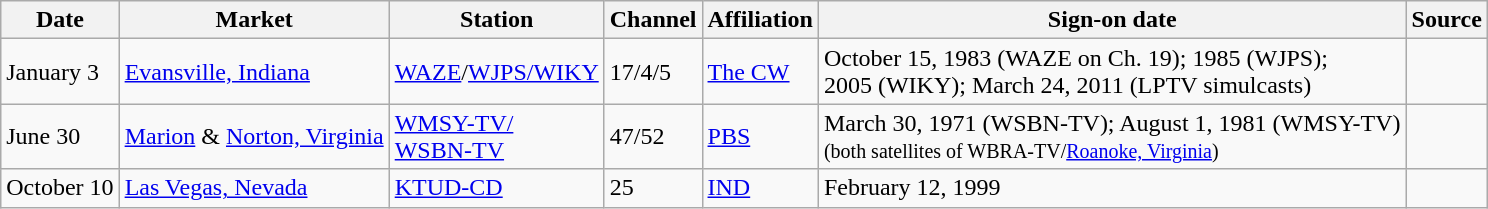<table class="wikitable">
<tr>
<th>Date</th>
<th>Market</th>
<th>Station</th>
<th>Channel</th>
<th>Affiliation</th>
<th>Sign-on date</th>
<th>Source</th>
</tr>
<tr>
<td>January 3</td>
<td><a href='#'>Evansville, Indiana</a></td>
<td><a href='#'>WAZE</a>/<a href='#'>WJPS/WIKY</a></td>
<td>17/4/5</td>
<td><a href='#'>The CW</a></td>
<td>October 15, 1983 (WAZE on Ch. 19); 1985 (WJPS);<br>2005 (WIKY); March 24, 2011 (LPTV simulcasts)</td>
<td></td>
</tr>
<tr>
<td>June 30</td>
<td><a href='#'>Marion</a> & <a href='#'>Norton, Virginia</a></td>
<td><a href='#'>WMSY-TV/<br>WSBN-TV</a></td>
<td>47/52</td>
<td><a href='#'>PBS</a></td>
<td>March 30, 1971 (WSBN-TV); August 1, 1981 (WMSY-TV)<br><small>(both satellites of WBRA-TV/<a href='#'>Roanoke, Virginia</a>)</small></td>
<td></td>
</tr>
<tr>
<td>October 10</td>
<td><a href='#'>Las Vegas, Nevada</a></td>
<td><a href='#'>KTUD-CD</a></td>
<td>25</td>
<td><a href='#'>IND</a></td>
<td>February 12, 1999</td>
<td></td>
</tr>
</table>
